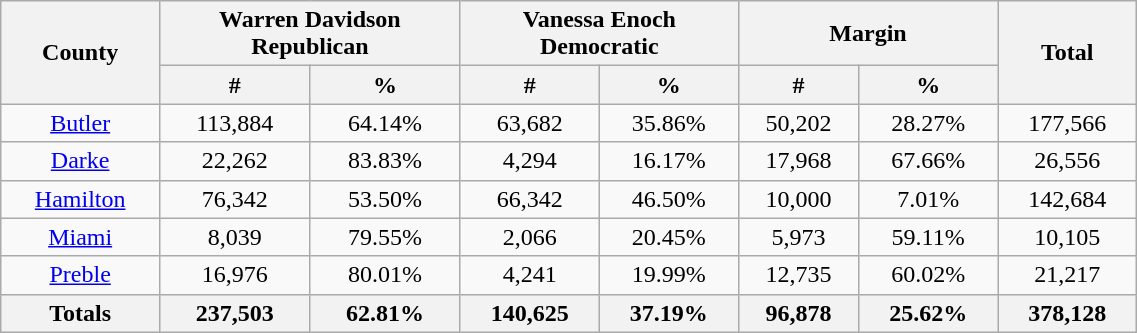<table width="60%" class="wikitable sortable">
<tr>
<th rowspan="2">County</th>
<th colspan="2">Warren Davidson<br>Republican</th>
<th colspan="2">Vanessa Enoch<br>Democratic</th>
<th colspan="2">Margin</th>
<th rowspan="2">Total</th>
</tr>
<tr>
<th style="text-align:center;" data-sort-type="number">#</th>
<th style="text-align:center;" data-sort-type="number">%</th>
<th style="text-align:center;" data-sort-type="number">#</th>
<th style="text-align:center;" data-sort-type="number">%</th>
<th style="text-align:center;" data-sort-type="number">#</th>
<th style="text-align:center;" data-sort-type="number">%</th>
</tr>
<tr style="text-align:center;">
<td><a href='#'>Butler</a></td>
<td>113,884</td>
<td>64.14%</td>
<td>63,682</td>
<td>35.86%</td>
<td>50,202</td>
<td>28.27%</td>
<td>177,566</td>
</tr>
<tr style="text-align:center;">
<td><a href='#'>Darke</a></td>
<td>22,262</td>
<td>83.83%</td>
<td>4,294</td>
<td>16.17%</td>
<td>17,968</td>
<td>67.66%</td>
<td>26,556</td>
</tr>
<tr style="text-align:center;">
<td><a href='#'>Hamilton</a></td>
<td>76,342</td>
<td>53.50%</td>
<td>66,342</td>
<td>46.50%</td>
<td>10,000</td>
<td>7.01%</td>
<td>142,684</td>
</tr>
<tr style="text-align:center;">
<td><a href='#'>Miami</a></td>
<td>8,039</td>
<td>79.55%</td>
<td>2,066</td>
<td>20.45%</td>
<td>5,973</td>
<td>59.11%</td>
<td>10,105</td>
</tr>
<tr style="text-align:center;">
<td><a href='#'>Preble</a></td>
<td>16,976</td>
<td>80.01%</td>
<td>4,241</td>
<td>19.99%</td>
<td>12,735</td>
<td>60.02%</td>
<td>21,217</td>
</tr>
<tr style="text-align:center;">
<th>Totals</th>
<th>237,503</th>
<th>62.81%</th>
<th>140,625</th>
<th>37.19%</th>
<th>96,878</th>
<th>25.62%</th>
<th>378,128</th>
</tr>
</table>
